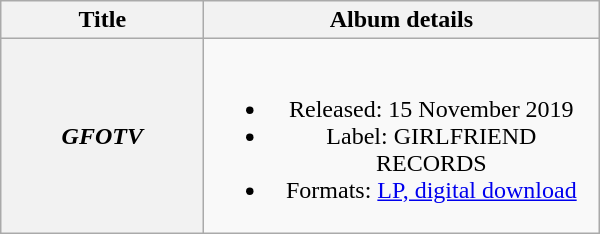<table class="wikitable plainrowheaders" style="text-align:center">
<tr>
<th scope="col" style="width:8em;">Title</th>
<th scope="col" style="width:16em;">Album details</th>
</tr>
<tr>
<th scope="row"><em>GFOTV</em></th>
<td><br><ul><li>Released: 15 November 2019</li><li>Label: GIRLFRIEND RECORDS</li><li>Formats: <a href='#'>LP, digital download</a></li></ul></td>
</tr>
</table>
